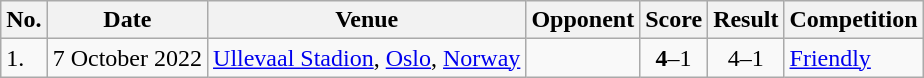<table class="wikitable">
<tr>
<th>No.</th>
<th>Date</th>
<th>Venue</th>
<th>Opponent</th>
<th>Score</th>
<th>Result</th>
<th>Competition</th>
</tr>
<tr>
<td>1.</td>
<td>7 October 2022</td>
<td><a href='#'>Ullevaal Stadion</a>, <a href='#'>Oslo</a>, <a href='#'>Norway</a></td>
<td></td>
<td align=center><strong>4</strong>–1</td>
<td align=center>4–1</td>
<td><a href='#'>Friendly</a></td>
</tr>
</table>
